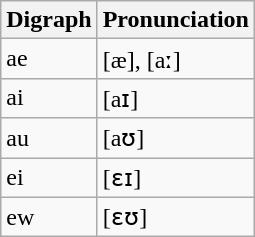<table class="wikitable">
<tr>
<th>Digraph</th>
<th>Pronunciation</th>
</tr>
<tr>
<td>ae</td>
<td>[æ], [aː]</td>
</tr>
<tr>
<td>ai</td>
<td>[aɪ]</td>
</tr>
<tr>
<td>au</td>
<td>[aʊ]</td>
</tr>
<tr>
<td>ei</td>
<td>[ɛɪ]</td>
</tr>
<tr>
<td>ew</td>
<td>[ɛʊ]</td>
</tr>
</table>
